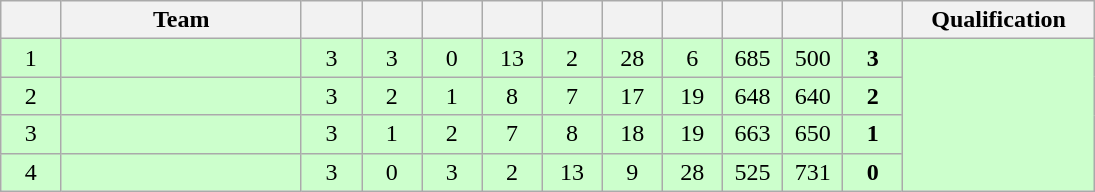<table class=wikitable style="text-align:center" width=730>
<tr>
<th width=5.5%></th>
<th width=22%>Team</th>
<th width=5.5%></th>
<th width=5.5%></th>
<th width=5.5%></th>
<th width=5.5%></th>
<th width=5.5%></th>
<th width=5.5%></th>
<th width=5.5%></th>
<th width=5.5%></th>
<th width=5.5%></th>
<th width=5.5%></th>
<th width=18%>Qualification</th>
</tr>
<tr bgcolor=ccffcc>
<td>1</td>
<td style="text-align:left"></td>
<td>3</td>
<td>3</td>
<td>0</td>
<td>13</td>
<td>2</td>
<td>28</td>
<td>6</td>
<td>685</td>
<td>500</td>
<td><strong>3</strong></td>
<td rowspan=4></td>
</tr>
<tr bgcolor=ccffcc>
<td>2</td>
<td style="text-align:left"></td>
<td>3</td>
<td>2</td>
<td>1</td>
<td>8</td>
<td>7</td>
<td>17</td>
<td>19</td>
<td>648</td>
<td>640</td>
<td><strong>2</strong></td>
</tr>
<tr bgcolor=ccffcc>
<td>3</td>
<td style="text-align:left"></td>
<td>3</td>
<td>1</td>
<td>2</td>
<td>7</td>
<td>8</td>
<td>18</td>
<td>19</td>
<td>663</td>
<td>650</td>
<td><strong>1</strong></td>
</tr>
<tr bgcolor=ccffcc>
<td>4</td>
<td style="text-align:left"></td>
<td>3</td>
<td>0</td>
<td>3</td>
<td>2</td>
<td>13</td>
<td>9</td>
<td>28</td>
<td>525</td>
<td>731</td>
<td><strong>0</strong></td>
</tr>
</table>
